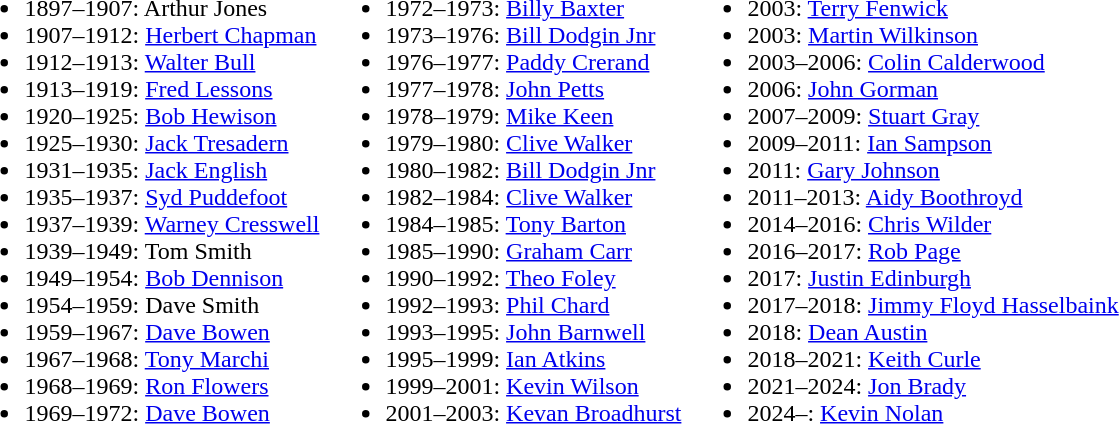<table>
<tr style="vertical-align: top;">
<td><br><ul><li>1897–1907:  Arthur Jones</li><li>1907–1912:  <a href='#'>Herbert Chapman</a></li><li>1912–1913:  <a href='#'>Walter Bull</a></li><li>1913–1919:  <a href='#'>Fred Lessons</a></li><li>1920–1925:  <a href='#'>Bob Hewison</a></li><li>1925–1930:  <a href='#'>Jack Tresadern</a></li><li>1931–1935:  <a href='#'>Jack English</a></li><li>1935–1937:  <a href='#'>Syd Puddefoot</a></li><li>1937–1939:  <a href='#'>Warney Cresswell</a></li><li>1939–1949:  Tom Smith</li><li>1949–1954:  <a href='#'>Bob Dennison</a></li><li>1954–1959:  Dave Smith</li><li>1959–1967:  <a href='#'>Dave Bowen</a></li><li>1967–1968:  <a href='#'>Tony Marchi</a></li><li>1968–1969:  <a href='#'>Ron Flowers</a></li><li>1969–1972:  <a href='#'>Dave Bowen</a></li></ul></td>
<td><br><ul><li>1972–1973:  <a href='#'>Billy Baxter</a></li><li>1973–1976:  <a href='#'>Bill Dodgin Jnr</a></li><li>1976–1977:  <a href='#'>Paddy Crerand</a></li><li>1977–1978:  <a href='#'>John Petts</a></li><li>1978–1979:  <a href='#'>Mike Keen</a></li><li>1979–1980:  <a href='#'>Clive Walker</a></li><li>1980–1982:  <a href='#'>Bill Dodgin Jnr</a></li><li>1982–1984:  <a href='#'>Clive Walker</a></li><li>1984–1985:  <a href='#'>Tony Barton</a></li><li>1985–1990:  <a href='#'>Graham Carr</a></li><li>1990–1992:  <a href='#'>Theo Foley</a></li><li>1992–1993:  <a href='#'>Phil Chard</a></li><li>1993–1995:  <a href='#'>John Barnwell</a></li><li>1995–1999:  <a href='#'>Ian Atkins</a></li><li>1999–2001:  <a href='#'>Kevin Wilson</a></li><li>2001–2003:  <a href='#'>Kevan Broadhurst</a></li></ul></td>
<td><br><ul><li>2003:       <a href='#'>Terry Fenwick</a></li><li>2003:       <a href='#'>Martin Wilkinson</a></li><li>2003–2006:  <a href='#'>Colin Calderwood</a></li><li>2006:       <a href='#'>John Gorman</a></li><li>2007–2009:  <a href='#'>Stuart Gray</a></li><li>2009–2011:  <a href='#'>Ian Sampson</a></li><li>2011:       <a href='#'>Gary Johnson</a></li><li>2011–2013:  <a href='#'>Aidy Boothroyd</a></li><li>2014–2016:  <a href='#'>Chris Wilder</a></li><li>2016–2017:  <a href='#'>Rob Page</a></li><li>2017:       <a href='#'>Justin Edinburgh</a></li><li>2017–2018:  <a href='#'>Jimmy Floyd Hasselbaink</a></li><li>2018:       <a href='#'>Dean Austin</a></li><li>2018–2021:  <a href='#'>Keith Curle</a></li><li>2021–2024:  <a href='#'>Jon Brady</a></li><li>2024–:  <a href='#'>Kevin Nolan</a></li></ul></td>
</tr>
</table>
